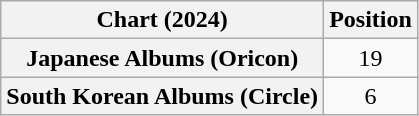<table class="wikitable plainrowheaders sortable" style="text-align:center">
<tr>
<th scope="col">Chart (2024)</th>
<th scope="col">Position</th>
</tr>
<tr>
<th scope="row">Japanese Albums (Oricon)</th>
<td>19</td>
</tr>
<tr>
<th scope="row">South Korean Albums (Circle)</th>
<td>6</td>
</tr>
</table>
